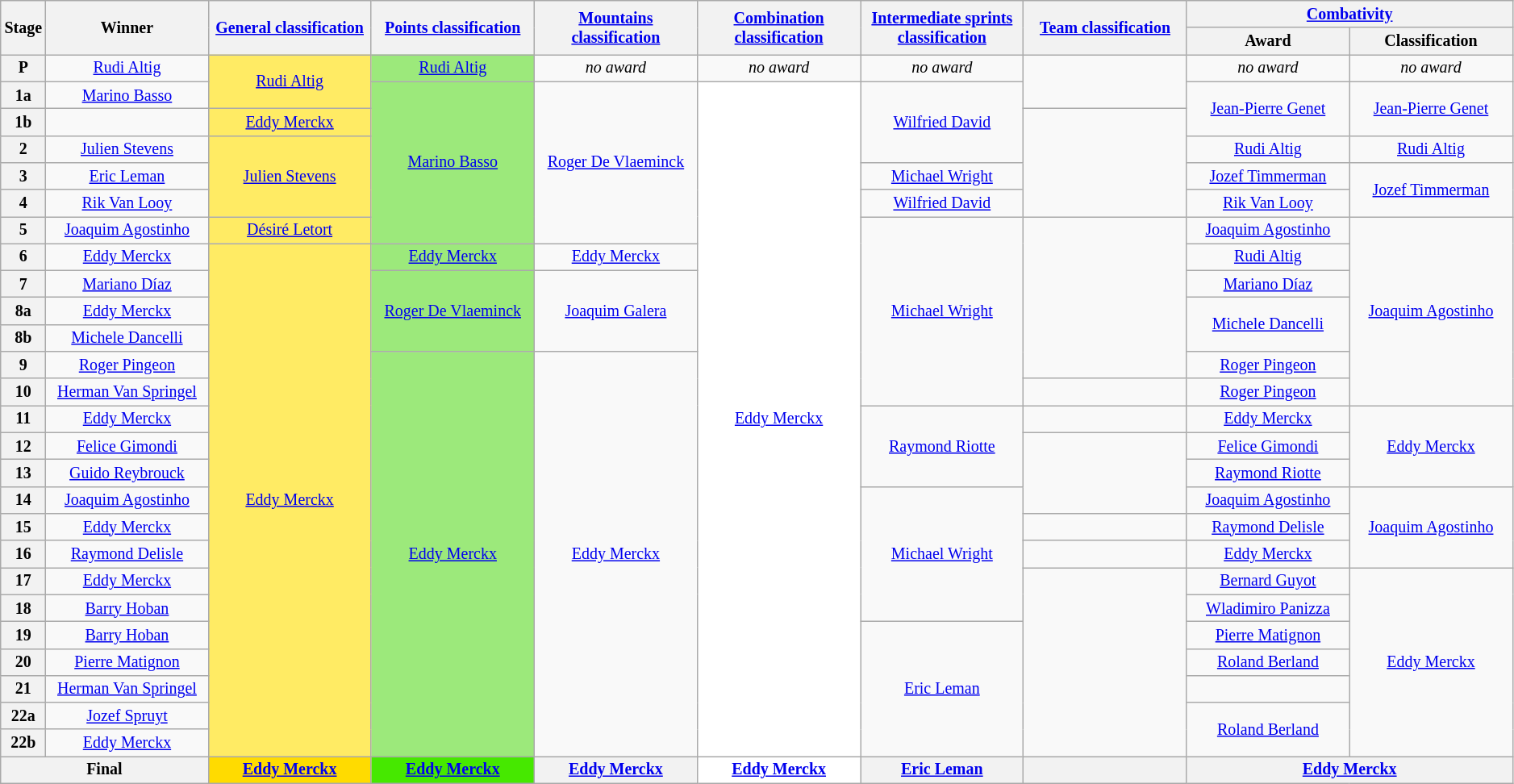<table class="wikitable" style="text-align:center; font-size:smaller; clear:both;">
<tr>
<th scope="col" style="width:1%;" rowspan="2">Stage</th>
<th scope="col" style="width:11%;" rowspan="2">Winner</th>
<th scope="col" style="width:11%;" rowspan="2"><a href='#'>General classification</a><br></th>
<th scope="col" style="width:11%;" rowspan="2"><a href='#'>Points classification</a><br></th>
<th scope="col" style="width:11%;" rowspan="2"><a href='#'>Mountains classification</a></th>
<th scope="col" style="width:11%;" rowspan="2"><a href='#'>Combination classification</a><br></th>
<th scope="col" style="width:11%;" rowspan="2"><a href='#'>Intermediate sprints classification</a></th>
<th scope="col" style="width:11%;" rowspan="2"><a href='#'>Team classification</a></th>
<th scope="col" style="width:22%;" colspan="2"><a href='#'>Combativity</a></th>
</tr>
<tr>
<th scope="col" style="width:11%;">Award</th>
<th scope="col" style="width:11%;">Classification</th>
</tr>
<tr>
<th scope="row">P</th>
<td><a href='#'>Rudi Altig</a></td>
<td style="background:#FFEB64;" rowspan="2"><a href='#'>Rudi Altig</a></td>
<td style="background:#9CE97B;"><a href='#'>Rudi Altig</a></td>
<td><em>no award</em></td>
<td><em>no award</em></td>
<td><em>no award</em></td>
<td rowspan="2"></td>
<td><em>no award</em></td>
<td><em>no award</em></td>
</tr>
<tr>
<th scope="row">1a</th>
<td><a href='#'>Marino Basso</a></td>
<td style="background:#9CE97B;" rowspan="6"><a href='#'>Marino Basso</a></td>
<td rowspan="6"><a href='#'>Roger De Vlaeminck</a></td>
<td style="background:white;" rowspan="25"><a href='#'>Eddy Merckx</a></td>
<td rowspan="3"><a href='#'>Wilfried David</a></td>
<td rowspan="2"><a href='#'>Jean-Pierre Genet</a></td>
<td rowspan="2"><a href='#'>Jean-Pierre Genet</a></td>
</tr>
<tr>
<th scope="row">1b</th>
<td></td>
<td style="background:#FFEB64;"><a href='#'>Eddy Merckx</a></td>
<td rowspan="4"></td>
</tr>
<tr>
<th scope="row">2</th>
<td><a href='#'>Julien Stevens</a></td>
<td style="background:#FFEB64;" rowspan="3"><a href='#'>Julien Stevens</a></td>
<td><a href='#'>Rudi Altig</a></td>
<td><a href='#'>Rudi Altig</a></td>
</tr>
<tr>
<th scope="row">3</th>
<td><a href='#'>Eric Leman</a></td>
<td><a href='#'>Michael Wright</a></td>
<td><a href='#'>Jozef Timmerman</a></td>
<td rowspan="2"><a href='#'>Jozef Timmerman</a></td>
</tr>
<tr>
<th scope="row">4</th>
<td><a href='#'>Rik Van Looy</a></td>
<td><a href='#'>Wilfried David</a></td>
<td><a href='#'>Rik Van Looy</a></td>
</tr>
<tr>
<th scope="row">5</th>
<td><a href='#'>Joaquim Agostinho</a></td>
<td style="background:#FFEB64;"><a href='#'>Désiré Letort</a></td>
<td rowspan="7"><a href='#'>Michael Wright</a></td>
<td rowspan="6"></td>
<td><a href='#'>Joaquim Agostinho</a></td>
<td rowspan="7"><a href='#'>Joaquim Agostinho</a></td>
</tr>
<tr>
<th scope="row">6</th>
<td><a href='#'>Eddy Merckx</a></td>
<td style="background:#FFEB64;" rowspan="19"><a href='#'>Eddy Merckx</a></td>
<td style="background:#9CE97B;"><a href='#'>Eddy Merckx</a></td>
<td><a href='#'>Eddy Merckx</a></td>
<td><a href='#'>Rudi Altig</a></td>
</tr>
<tr>
<th scope="row">7</th>
<td><a href='#'>Mariano Díaz</a></td>
<td style="background:#9CE97B;" rowspan="3"><a href='#'>Roger De Vlaeminck</a></td>
<td rowspan="3"><a href='#'>Joaquim Galera</a></td>
<td><a href='#'>Mariano Díaz</a></td>
</tr>
<tr>
<th scope="row">8a</th>
<td><a href='#'>Eddy Merckx</a></td>
<td rowspan="2"><a href='#'>Michele Dancelli</a></td>
</tr>
<tr>
<th scope="row">8b</th>
<td><a href='#'>Michele Dancelli</a></td>
</tr>
<tr>
<th scope="row">9</th>
<td><a href='#'>Roger Pingeon</a></td>
<td style="background:#9CE97B;" rowspan="15"><a href='#'>Eddy Merckx</a></td>
<td rowspan="15"><a href='#'>Eddy Merckx</a></td>
<td><a href='#'>Roger Pingeon</a></td>
</tr>
<tr>
<th scope="row">10</th>
<td><a href='#'>Herman Van Springel</a></td>
<td></td>
<td><a href='#'>Roger Pingeon</a></td>
</tr>
<tr>
<th scope="row">11</th>
<td><a href='#'>Eddy Merckx</a></td>
<td rowspan="3"><a href='#'>Raymond Riotte</a></td>
<td></td>
<td><a href='#'>Eddy Merckx</a></td>
<td rowspan="3"><a href='#'>Eddy Merckx</a></td>
</tr>
<tr>
<th scope="row">12</th>
<td><a href='#'>Felice Gimondi</a></td>
<td rowspan="3"></td>
<td><a href='#'>Felice Gimondi</a></td>
</tr>
<tr>
<th scope="row">13</th>
<td><a href='#'>Guido Reybrouck</a></td>
<td><a href='#'>Raymond Riotte</a></td>
</tr>
<tr>
<th scope="row">14</th>
<td><a href='#'>Joaquim Agostinho</a></td>
<td rowspan="5"><a href='#'>Michael Wright</a></td>
<td><a href='#'>Joaquim Agostinho</a></td>
<td rowspan="3"><a href='#'>Joaquim Agostinho</a></td>
</tr>
<tr>
<th scope="row">15</th>
<td><a href='#'>Eddy Merckx</a></td>
<td></td>
<td><a href='#'>Raymond Delisle</a></td>
</tr>
<tr>
<th scope="row">16</th>
<td><a href='#'>Raymond Delisle</a></td>
<td></td>
<td><a href='#'>Eddy Merckx</a></td>
</tr>
<tr>
<th scope="row">17</th>
<td><a href='#'>Eddy Merckx</a></td>
<td rowspan="7"></td>
<td><a href='#'>Bernard Guyot</a></td>
<td rowspan="7"><a href='#'>Eddy Merckx</a></td>
</tr>
<tr>
<th scope="row">18</th>
<td><a href='#'>Barry Hoban</a></td>
<td><a href='#'>Wladimiro Panizza</a></td>
</tr>
<tr>
<th scope="row">19</th>
<td><a href='#'>Barry Hoban</a></td>
<td rowspan="5"><a href='#'>Eric Leman</a></td>
<td><a href='#'>Pierre Matignon</a></td>
</tr>
<tr>
<th scope="row">20</th>
<td><a href='#'>Pierre Matignon</a></td>
<td><a href='#'>Roland Berland</a></td>
</tr>
<tr>
<th scope="row">21</th>
<td><a href='#'>Herman Van Springel</a></td>
<td></td>
</tr>
<tr>
<th scope="row">22a</th>
<td><a href='#'>Jozef Spruyt</a></td>
<td rowspan="2"><a href='#'>Roland Berland</a></td>
</tr>
<tr>
<th scope="row">22b</th>
<td><a href='#'>Eddy Merckx</a></td>
</tr>
<tr>
<th colspan="2">Final</th>
<th style="background:#FFDB00;"><a href='#'>Eddy Merckx</a></th>
<th style="background:#46E800;"><a href='#'>Eddy Merckx</a></th>
<th><a href='#'>Eddy Merckx</a></th>
<th style="background:white;"><a href='#'>Eddy Merckx</a></th>
<th><a href='#'>Eric Leman</a></th>
<th></th>
<th colspan="2"><a href='#'>Eddy Merckx</a></th>
</tr>
</table>
